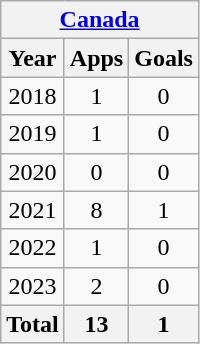<table class="wikitable" style="text-align:center">
<tr>
<th colspan=3><a href='#'>Canada</a></th>
</tr>
<tr>
<th>Year</th>
<th>Apps</th>
<th>Goals</th>
</tr>
<tr>
<td>2018</td>
<td>1</td>
<td>0</td>
</tr>
<tr>
<td>2019</td>
<td>1</td>
<td>0</td>
</tr>
<tr>
<td>2020</td>
<td>0</td>
<td>0</td>
</tr>
<tr>
<td>2021</td>
<td>8</td>
<td>1</td>
</tr>
<tr>
<td>2022</td>
<td>1</td>
<td>0</td>
</tr>
<tr>
<td>2023</td>
<td>2</td>
<td>0</td>
</tr>
<tr>
<th>Total</th>
<th>13</th>
<th>1</th>
</tr>
</table>
